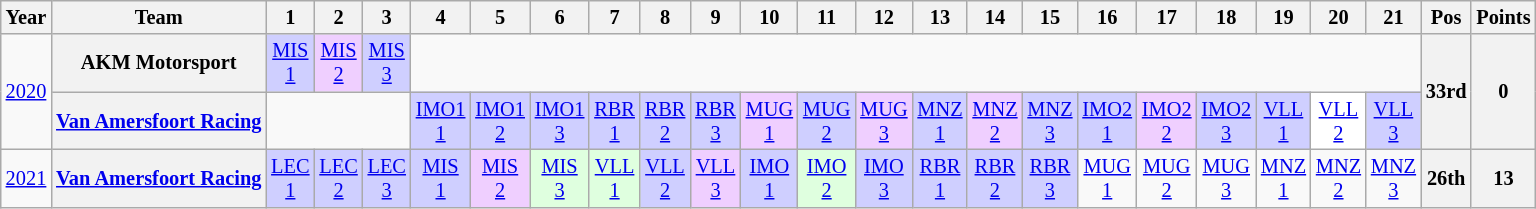<table class="wikitable" style="text-align:center; font-size:85%">
<tr>
<th>Year</th>
<th>Team</th>
<th>1</th>
<th>2</th>
<th>3</th>
<th>4</th>
<th>5</th>
<th>6</th>
<th>7</th>
<th>8</th>
<th>9</th>
<th>10</th>
<th>11</th>
<th>12</th>
<th>13</th>
<th>14</th>
<th>15</th>
<th>16</th>
<th>17</th>
<th>18</th>
<th>19</th>
<th>20</th>
<th>21</th>
<th>Pos</th>
<th>Points</th>
</tr>
<tr>
<td rowspan="2"><a href='#'>2020</a></td>
<th nowrap>AKM Motorsport</th>
<td style="background:#CFCFFF;"><a href='#'>MIS<br>1</a><br></td>
<td style="background:#EFCFFF;"><a href='#'>MIS<br>2</a><br></td>
<td style="background:#CFCFFF;"><a href='#'>MIS<br>3</a><br></td>
<td colspan=18></td>
<th rowspan="2">33rd</th>
<th rowspan="2">0</th>
</tr>
<tr>
<th nowrap><a href='#'>Van Amersfoort Racing</a></th>
<td colspan=3></td>
<td style="background:#CFCFFF;"><a href='#'>IMO1<br>1</a><br></td>
<td style="background:#CFCFFF;"><a href='#'>IMO1<br>2</a><br></td>
<td style="background:#CFCFFF;"><a href='#'>IMO1<br>3</a><br></td>
<td style="background:#CFCFFF;"><a href='#'>RBR<br>1</a><br></td>
<td style="background:#CFCFFF;"><a href='#'>RBR<br>2</a><br></td>
<td style="background:#CFCFFF;"><a href='#'>RBR<br>3</a><br></td>
<td style="background:#EFCFFF;"><a href='#'>MUG<br>1</a><br></td>
<td style="background:#CFCFFF;"><a href='#'>MUG<br>2</a><br></td>
<td style="background:#EFCFFF;"><a href='#'>MUG<br>3</a><br></td>
<td style="background:#CFCFFF;"><a href='#'>MNZ<br>1</a><br></td>
<td style="background:#EFCFFF;"><a href='#'>MNZ<br>2</a><br></td>
<td style="background:#CFCFFF;"><a href='#'>MNZ<br>3</a><br></td>
<td style="background:#CFCFFF;"><a href='#'>IMO2<br>1</a><br></td>
<td style="background:#EFCFFF;"><a href='#'>IMO2<br>2</a><br></td>
<td style="background:#CFCFFF;"><a href='#'>IMO2<br>3</a><br></td>
<td style="background:#CFCFFF;"><a href='#'>VLL<br>1</a><br></td>
<td style="background:#FFFFFF;"><a href='#'>VLL<br>2</a><br></td>
<td style="background:#CFCFFF;"><a href='#'>VLL<br>3</a><br></td>
</tr>
<tr>
<td><a href='#'>2021</a></td>
<th nowrap><a href='#'>Van Amersfoort Racing</a></th>
<td style="background:#CFCFFF;"><a href='#'>LEC<br>1</a><br></td>
<td style="background:#CFCFFF;"><a href='#'>LEC<br>2</a><br></td>
<td style="background:#CFCFFF;"><a href='#'>LEC<br>3</a><br></td>
<td style="background:#CFCFFF;"><a href='#'>MIS<br>1</a><br></td>
<td style="background:#EFCFFF;"><a href='#'>MIS<br>2</a><br></td>
<td style="background:#DFFFDF;"><a href='#'>MIS<br>3</a><br></td>
<td style="background:#DFFFDF;"><a href='#'>VLL<br>1</a><br></td>
<td style="background:#CFCFFF;"><a href='#'>VLL<br>2</a><br></td>
<td style="background:#EFCFFF;"><a href='#'>VLL<br>3</a><br></td>
<td style="background:#CFCFFF;"><a href='#'>IMO<br>1</a><br></td>
<td style="background:#DFFFDF;"><a href='#'>IMO<br>2</a><br></td>
<td style="background:#CFCFFF;"><a href='#'>IMO<br>3</a><br></td>
<td style="background:#CFCFFF;"><a href='#'>RBR<br>1</a><br></td>
<td style="background:#CFCFFF;"><a href='#'>RBR<br>2</a><br></td>
<td style="background:#CFCFFF;"><a href='#'>RBR<br>3</a><br></td>
<td style="background:#;"><a href='#'>MUG<br>1</a></td>
<td style="background:#;"><a href='#'>MUG<br>2</a></td>
<td style="background:#;"><a href='#'>MUG<br>3</a></td>
<td style="background:#;"><a href='#'>MNZ<br>1</a></td>
<td style="background:#;"><a href='#'>MNZ<br>2</a></td>
<td style="background:#;"><a href='#'>MNZ<br>3</a></td>
<th>26th</th>
<th>13</th>
</tr>
</table>
